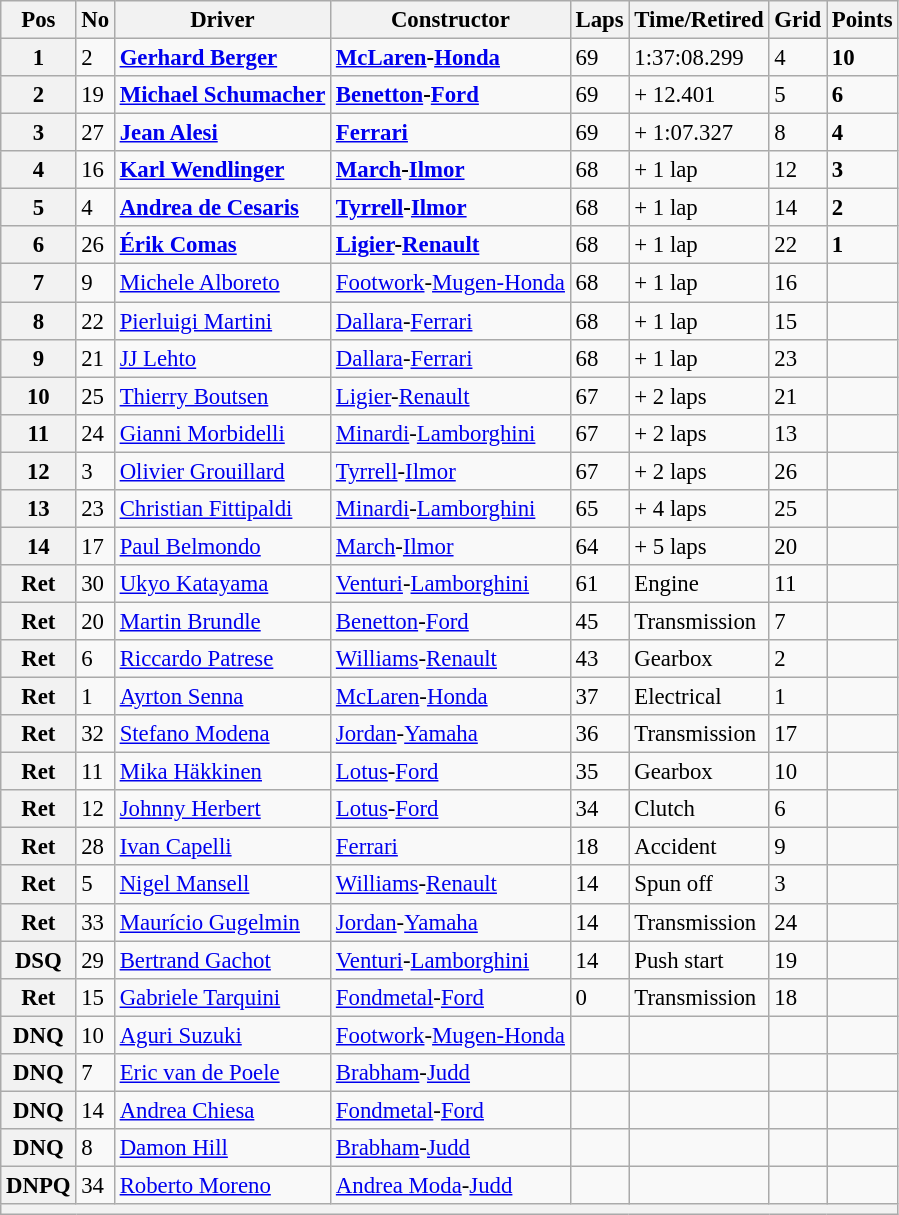<table class="wikitable" style="font-size: 95%;">
<tr>
<th>Pos</th>
<th>No</th>
<th>Driver</th>
<th>Constructor</th>
<th>Laps</th>
<th>Time/Retired</th>
<th>Grid</th>
<th>Points</th>
</tr>
<tr>
<th>1</th>
<td>2</td>
<td> <strong><a href='#'>Gerhard Berger</a></strong></td>
<td><strong><a href='#'>McLaren</a>-<a href='#'>Honda</a></strong></td>
<td>69</td>
<td>1:37:08.299</td>
<td>4</td>
<td><strong>10</strong></td>
</tr>
<tr>
<th>2</th>
<td>19</td>
<td> <strong><a href='#'>Michael Schumacher</a></strong></td>
<td><strong><a href='#'>Benetton</a>-<a href='#'>Ford</a></strong></td>
<td>69</td>
<td>+ 12.401</td>
<td>5</td>
<td><strong>6</strong></td>
</tr>
<tr>
<th>3</th>
<td>27</td>
<td> <strong><a href='#'>Jean Alesi</a></strong></td>
<td><strong><a href='#'>Ferrari</a></strong></td>
<td>69</td>
<td>+ 1:07.327</td>
<td>8</td>
<td><strong>4</strong></td>
</tr>
<tr>
<th>4</th>
<td>16</td>
<td> <strong><a href='#'>Karl Wendlinger</a></strong></td>
<td><strong><a href='#'>March</a>-<a href='#'>Ilmor</a></strong></td>
<td>68</td>
<td>+ 1 lap</td>
<td>12</td>
<td><strong>3</strong></td>
</tr>
<tr>
<th>5</th>
<td>4</td>
<td> <strong><a href='#'>Andrea de Cesaris</a></strong></td>
<td><strong><a href='#'>Tyrrell</a>-<a href='#'>Ilmor</a></strong></td>
<td>68</td>
<td>+ 1 lap</td>
<td>14</td>
<td><strong>2</strong></td>
</tr>
<tr>
<th>6</th>
<td>26</td>
<td> <strong><a href='#'>Érik Comas</a></strong></td>
<td><strong><a href='#'>Ligier</a>-<a href='#'>Renault</a></strong></td>
<td>68</td>
<td>+ 1 lap</td>
<td>22</td>
<td><strong>1</strong></td>
</tr>
<tr>
<th>7</th>
<td>9</td>
<td> <a href='#'>Michele Alboreto</a></td>
<td><a href='#'>Footwork</a>-<a href='#'>Mugen-Honda</a></td>
<td>68</td>
<td>+ 1 lap</td>
<td>16</td>
<td></td>
</tr>
<tr>
<th>8</th>
<td>22</td>
<td> <a href='#'>Pierluigi Martini</a></td>
<td><a href='#'>Dallara</a>-<a href='#'>Ferrari</a></td>
<td>68</td>
<td>+ 1 lap</td>
<td>15</td>
<td></td>
</tr>
<tr>
<th>9</th>
<td>21</td>
<td> <a href='#'>JJ Lehto</a></td>
<td><a href='#'>Dallara</a>-<a href='#'>Ferrari</a></td>
<td>68</td>
<td>+ 1 lap</td>
<td>23</td>
<td></td>
</tr>
<tr>
<th>10</th>
<td>25</td>
<td> <a href='#'>Thierry Boutsen</a></td>
<td><a href='#'>Ligier</a>-<a href='#'>Renault</a></td>
<td>67</td>
<td>+ 2 laps</td>
<td>21</td>
<td></td>
</tr>
<tr>
<th>11</th>
<td>24</td>
<td> <a href='#'>Gianni Morbidelli</a></td>
<td><a href='#'>Minardi</a>-<a href='#'>Lamborghini</a></td>
<td>67</td>
<td>+ 2 laps</td>
<td>13</td>
<td></td>
</tr>
<tr>
<th>12</th>
<td>3</td>
<td> <a href='#'>Olivier Grouillard</a></td>
<td><a href='#'>Tyrrell</a>-<a href='#'>Ilmor</a></td>
<td>67</td>
<td>+ 2 laps</td>
<td>26</td>
<td></td>
</tr>
<tr>
<th>13</th>
<td>23</td>
<td> <a href='#'>Christian Fittipaldi</a></td>
<td><a href='#'>Minardi</a>-<a href='#'>Lamborghini</a></td>
<td>65</td>
<td>+ 4 laps</td>
<td>25</td>
<td></td>
</tr>
<tr>
<th>14</th>
<td>17</td>
<td> <a href='#'>Paul Belmondo</a></td>
<td><a href='#'>March</a>-<a href='#'>Ilmor</a></td>
<td>64</td>
<td>+ 5 laps</td>
<td>20</td>
<td></td>
</tr>
<tr>
<th>Ret</th>
<td>30</td>
<td> <a href='#'>Ukyo Katayama</a></td>
<td><a href='#'>Venturi</a>-<a href='#'>Lamborghini</a></td>
<td>61</td>
<td>Engine</td>
<td>11</td>
<td></td>
</tr>
<tr>
<th>Ret</th>
<td>20</td>
<td> <a href='#'>Martin Brundle</a></td>
<td><a href='#'>Benetton</a>-<a href='#'>Ford</a></td>
<td>45</td>
<td>Transmission</td>
<td>7</td>
<td></td>
</tr>
<tr>
<th>Ret</th>
<td>6</td>
<td> <a href='#'>Riccardo Patrese</a></td>
<td><a href='#'>Williams</a>-<a href='#'>Renault</a></td>
<td>43</td>
<td>Gearbox</td>
<td>2</td>
<td></td>
</tr>
<tr>
<th>Ret</th>
<td>1</td>
<td> <a href='#'>Ayrton Senna</a></td>
<td><a href='#'>McLaren</a>-<a href='#'>Honda</a></td>
<td>37</td>
<td>Electrical</td>
<td>1</td>
<td></td>
</tr>
<tr>
<th>Ret</th>
<td>32</td>
<td> <a href='#'>Stefano Modena</a></td>
<td><a href='#'>Jordan</a>-<a href='#'>Yamaha</a></td>
<td>36</td>
<td>Transmission</td>
<td>17</td>
<td></td>
</tr>
<tr>
<th>Ret</th>
<td>11</td>
<td> <a href='#'>Mika Häkkinen</a></td>
<td><a href='#'>Lotus</a>-<a href='#'>Ford</a></td>
<td>35</td>
<td>Gearbox</td>
<td>10</td>
<td></td>
</tr>
<tr>
<th>Ret</th>
<td>12</td>
<td> <a href='#'>Johnny Herbert</a></td>
<td><a href='#'>Lotus</a>-<a href='#'>Ford</a></td>
<td>34</td>
<td>Clutch</td>
<td>6</td>
<td></td>
</tr>
<tr>
<th>Ret</th>
<td>28</td>
<td> <a href='#'>Ivan Capelli</a></td>
<td><a href='#'>Ferrari</a></td>
<td>18</td>
<td>Accident</td>
<td>9</td>
<td></td>
</tr>
<tr>
<th>Ret</th>
<td>5</td>
<td> <a href='#'>Nigel Mansell</a></td>
<td><a href='#'>Williams</a>-<a href='#'>Renault</a></td>
<td>14</td>
<td>Spun off</td>
<td>3</td>
<td></td>
</tr>
<tr>
<th>Ret</th>
<td>33</td>
<td> <a href='#'>Maurício Gugelmin</a></td>
<td><a href='#'>Jordan</a>-<a href='#'>Yamaha</a></td>
<td>14</td>
<td>Transmission</td>
<td>24</td>
<td></td>
</tr>
<tr>
<th>DSQ</th>
<td>29</td>
<td> <a href='#'>Bertrand Gachot</a></td>
<td><a href='#'>Venturi</a>-<a href='#'>Lamborghini</a></td>
<td>14</td>
<td>Push start</td>
<td>19</td>
<td></td>
</tr>
<tr>
<th>Ret</th>
<td>15</td>
<td> <a href='#'>Gabriele Tarquini</a></td>
<td><a href='#'>Fondmetal</a>-<a href='#'>Ford</a></td>
<td>0</td>
<td>Transmission</td>
<td>18</td>
<td></td>
</tr>
<tr>
<th>DNQ</th>
<td>10</td>
<td> <a href='#'>Aguri Suzuki</a></td>
<td><a href='#'>Footwork</a>-<a href='#'>Mugen-Honda</a></td>
<td></td>
<td></td>
<td></td>
<td></td>
</tr>
<tr>
<th>DNQ</th>
<td>7</td>
<td> <a href='#'>Eric van de Poele</a></td>
<td><a href='#'>Brabham</a>-<a href='#'>Judd</a></td>
<td></td>
<td></td>
<td></td>
<td></td>
</tr>
<tr>
<th>DNQ</th>
<td>14</td>
<td> <a href='#'>Andrea Chiesa</a></td>
<td><a href='#'>Fondmetal</a>-<a href='#'>Ford</a></td>
<td></td>
<td></td>
<td></td>
<td></td>
</tr>
<tr>
<th>DNQ</th>
<td>8</td>
<td> <a href='#'>Damon Hill</a></td>
<td><a href='#'>Brabham</a>-<a href='#'>Judd</a></td>
<td></td>
<td></td>
<td></td>
<td></td>
</tr>
<tr>
<th>DNPQ</th>
<td>34</td>
<td> <a href='#'>Roberto Moreno</a></td>
<td><a href='#'>Andrea Moda</a>-<a href='#'>Judd</a></td>
<td></td>
<td></td>
<td></td>
<td></td>
</tr>
<tr>
<th colspan="8"></th>
</tr>
</table>
